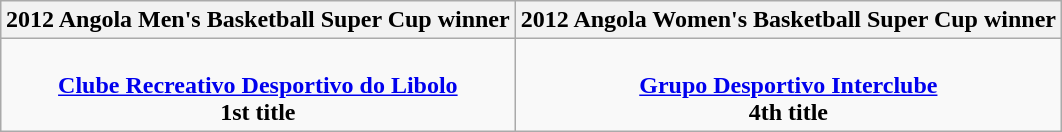<table class=wikitable style="text-align:center; margin:auto">
<tr>
<th>2012 Angola Men's Basketball Super Cup winner</th>
<th>2012 Angola Women's Basketball Super Cup winner</th>
</tr>
<tr>
<td><br><strong><a href='#'>Clube Recreativo Desportivo do Libolo</a></strong><br><strong>1st title</strong></td>
<td><br><strong><a href='#'>Grupo Desportivo Interclube</a></strong><br><strong>4th title</strong></td>
</tr>
</table>
